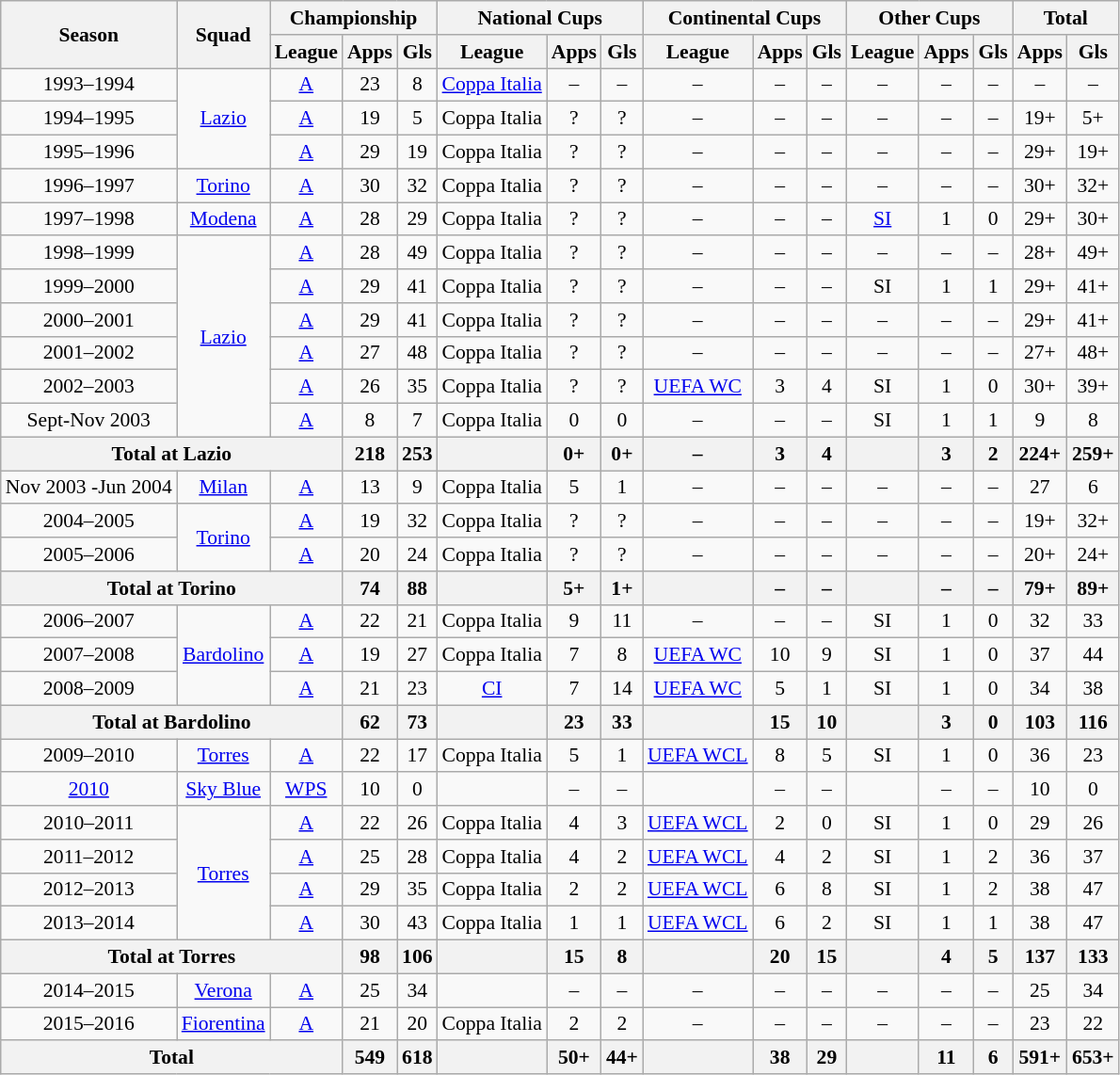<table class="wikitable" style="font-size:90%;text-align:center;">
<tr>
<th rowspan="2">Season</th>
<th rowspan="2">Squad</th>
<th colspan="3">Championship</th>
<th colspan="3">National Cups</th>
<th colspan="3">Continental Cups</th>
<th colspan="3">Other Cups</th>
<th colspan="2">Total</th>
</tr>
<tr>
<th>League</th>
<th>Apps</th>
<th>Gls</th>
<th>League</th>
<th>Apps</th>
<th>Gls</th>
<th>League</th>
<th>Apps</th>
<th>Gls</th>
<th>League</th>
<th>Apps</th>
<th>Gls</th>
<th>Apps</th>
<th>Gls</th>
</tr>
<tr>
<td>1993–1994</td>
<td rowspan="3"> <a href='#'>Lazio</a></td>
<td><a href='#'>A</a></td>
<td>23</td>
<td>8</td>
<td><a href='#'>Coppa Italia</a></td>
<td>–</td>
<td>–</td>
<td>–</td>
<td>–</td>
<td>–</td>
<td>–</td>
<td>–</td>
<td>–</td>
<td>–</td>
<td>–</td>
</tr>
<tr>
<td>1994–1995</td>
<td><a href='#'>A</a></td>
<td>19</td>
<td>5</td>
<td>Coppa Italia</td>
<td>?</td>
<td>?</td>
<td>–</td>
<td>–</td>
<td>–</td>
<td>–</td>
<td>–</td>
<td>–</td>
<td>19+</td>
<td>5+</td>
</tr>
<tr>
<td>1995–1996</td>
<td><a href='#'>A</a></td>
<td>29</td>
<td>19</td>
<td>Coppa Italia</td>
<td>?</td>
<td>?</td>
<td>–</td>
<td>–</td>
<td>–</td>
<td>–</td>
<td>–</td>
<td>–</td>
<td>29+</td>
<td>19+</td>
</tr>
<tr>
<td>1996–1997</td>
<td> <a href='#'>Torino</a></td>
<td><a href='#'>A</a></td>
<td>30</td>
<td>32</td>
<td>Coppa Italia</td>
<td>?</td>
<td>?</td>
<td>–</td>
<td>–</td>
<td>–</td>
<td>–</td>
<td>–</td>
<td>–</td>
<td>30+</td>
<td>32+</td>
</tr>
<tr>
<td>1997–1998</td>
<td> <a href='#'>Modena</a></td>
<td><a href='#'>A</a></td>
<td>28</td>
<td>29</td>
<td>Coppa Italia</td>
<td>?</td>
<td>?</td>
<td>–</td>
<td>–</td>
<td>–</td>
<td><a href='#'>SI</a></td>
<td>1</td>
<td>0</td>
<td>29+</td>
<td>30+</td>
</tr>
<tr>
<td>1998–1999</td>
<td rowspan="6"> <a href='#'>Lazio</a></td>
<td><a href='#'>A</a></td>
<td>28</td>
<td>49</td>
<td>Coppa Italia</td>
<td>?</td>
<td>?</td>
<td>–</td>
<td>–</td>
<td>–</td>
<td>–</td>
<td>–</td>
<td>–</td>
<td>28+</td>
<td>49+</td>
</tr>
<tr>
<td>1999–2000</td>
<td><a href='#'>A</a></td>
<td>29</td>
<td>41</td>
<td>Coppa Italia</td>
<td>?</td>
<td>?</td>
<td>–</td>
<td>–</td>
<td>–</td>
<td>SI</td>
<td>1</td>
<td>1</td>
<td>29+</td>
<td>41+</td>
</tr>
<tr>
<td>2000–2001</td>
<td><a href='#'>A</a></td>
<td>29</td>
<td>41</td>
<td>Coppa Italia</td>
<td>?</td>
<td>?</td>
<td>–</td>
<td>–</td>
<td>–</td>
<td>–</td>
<td>–</td>
<td>–</td>
<td>29+</td>
<td>41+</td>
</tr>
<tr>
<td>2001–2002</td>
<td><a href='#'>A</a></td>
<td>27</td>
<td>48</td>
<td>Coppa Italia</td>
<td>?</td>
<td>?</td>
<td>–</td>
<td>–</td>
<td>–</td>
<td>–</td>
<td>–</td>
<td>–</td>
<td>27+</td>
<td>48+</td>
</tr>
<tr>
<td>2002–2003</td>
<td><a href='#'>A</a></td>
<td>26</td>
<td>35</td>
<td>Coppa Italia</td>
<td>?</td>
<td>?</td>
<td><a href='#'>UEFA WC</a></td>
<td>3</td>
<td>4</td>
<td>SI</td>
<td>1</td>
<td>0</td>
<td>30+</td>
<td>39+</td>
</tr>
<tr>
<td>Sept-Nov 2003</td>
<td><a href='#'>A</a></td>
<td>8</td>
<td>7</td>
<td>Coppa Italia</td>
<td>0</td>
<td>0</td>
<td>–</td>
<td>–</td>
<td>–</td>
<td>SI</td>
<td>1</td>
<td>1</td>
<td>9</td>
<td>8</td>
</tr>
<tr>
<th colspan="3">Total at Lazio</th>
<th>218</th>
<th>253</th>
<th></th>
<th>0+</th>
<th>0+</th>
<th>–</th>
<th>3</th>
<th>4</th>
<th></th>
<th>3</th>
<th>2</th>
<th>224+</th>
<th>259+</th>
</tr>
<tr>
<td>Nov 2003 -Jun 2004</td>
<td> <a href='#'>Milan</a></td>
<td><a href='#'>A</a></td>
<td>13</td>
<td>9</td>
<td>Coppa Italia</td>
<td>5</td>
<td>1</td>
<td>–</td>
<td>–</td>
<td>–</td>
<td>–</td>
<td>–</td>
<td>–</td>
<td>27</td>
<td>6</td>
</tr>
<tr>
<td>2004–2005</td>
<td rowspan="2"> <a href='#'>Torino</a></td>
<td><a href='#'>A</a></td>
<td>19</td>
<td>32</td>
<td>Coppa Italia</td>
<td>?</td>
<td>?</td>
<td>–</td>
<td>–</td>
<td>–</td>
<td>–</td>
<td>–</td>
<td>–</td>
<td>19+</td>
<td>32+</td>
</tr>
<tr>
<td>2005–2006</td>
<td><a href='#'>A</a></td>
<td>20</td>
<td>24</td>
<td>Coppa Italia</td>
<td>?</td>
<td>?</td>
<td>–</td>
<td>–</td>
<td>–</td>
<td>–</td>
<td>–</td>
<td>–</td>
<td>20+</td>
<td>24+</td>
</tr>
<tr>
<th colspan="3">Total at Torino</th>
<th>74</th>
<th>88</th>
<th></th>
<th>5+</th>
<th>1+</th>
<th></th>
<th>–</th>
<th>–</th>
<th></th>
<th>–</th>
<th>–</th>
<th>79+</th>
<th>89+</th>
</tr>
<tr>
<td>2006–2007</td>
<td rowspan="3"> <a href='#'>Bardolino</a></td>
<td><a href='#'>A</a></td>
<td>22</td>
<td>21</td>
<td>Coppa Italia</td>
<td>9</td>
<td>11</td>
<td>–</td>
<td>–</td>
<td>–</td>
<td>SI</td>
<td>1</td>
<td>0</td>
<td>32</td>
<td>33</td>
</tr>
<tr>
<td>2007–2008</td>
<td><a href='#'>A</a></td>
<td>19</td>
<td>27</td>
<td>Coppa Italia</td>
<td>7</td>
<td>8</td>
<td><a href='#'>UEFA WC</a></td>
<td>10</td>
<td>9</td>
<td>SI</td>
<td>1</td>
<td>0</td>
<td>37</td>
<td>44</td>
</tr>
<tr>
<td>2008–2009</td>
<td><a href='#'>A</a></td>
<td>21</td>
<td>23</td>
<td><a href='#'>CI</a></td>
<td>7</td>
<td>14</td>
<td><a href='#'>UEFA WC</a></td>
<td>5</td>
<td>1</td>
<td>SI</td>
<td>1</td>
<td>0</td>
<td>34</td>
<td>38</td>
</tr>
<tr>
<th colspan="3">Total at Bardolino</th>
<th>62</th>
<th>73</th>
<th></th>
<th>23</th>
<th>33</th>
<th></th>
<th>15</th>
<th>10</th>
<th></th>
<th>3</th>
<th>0</th>
<th>103</th>
<th>116</th>
</tr>
<tr>
<td>2009–2010</td>
<td> <a href='#'>Torres</a></td>
<td><a href='#'>A</a></td>
<td>22</td>
<td>17</td>
<td>Coppa Italia</td>
<td>5</td>
<td>1</td>
<td><a href='#'>UEFA WCL</a></td>
<td>8</td>
<td>5</td>
<td>SI</td>
<td>1</td>
<td>0</td>
<td>36</td>
<td>23</td>
</tr>
<tr>
<td><a href='#'>2010</a></td>
<td> <a href='#'>Sky Blue</a></td>
<td><a href='#'>WPS</a></td>
<td>10</td>
<td>0</td>
<td></td>
<td>–</td>
<td>–</td>
<td></td>
<td>–</td>
<td>–</td>
<td></td>
<td>–</td>
<td>–</td>
<td>10</td>
<td>0</td>
</tr>
<tr>
<td>2010–2011</td>
<td rowspan="4"> <a href='#'>Torres</a></td>
<td><a href='#'>A</a></td>
<td>22</td>
<td>26</td>
<td>Coppa Italia</td>
<td>4</td>
<td>3</td>
<td><a href='#'>UEFA WCL</a></td>
<td>2</td>
<td>0</td>
<td>SI</td>
<td>1</td>
<td>0</td>
<td>29</td>
<td>26</td>
</tr>
<tr>
<td>2011–2012</td>
<td><a href='#'>A</a></td>
<td>25</td>
<td>28</td>
<td>Coppa Italia</td>
<td>4</td>
<td>2</td>
<td><a href='#'>UEFA WCL</a></td>
<td>4</td>
<td>2</td>
<td>SI</td>
<td>1</td>
<td>2</td>
<td>36</td>
<td>37</td>
</tr>
<tr>
<td>2012–2013</td>
<td><a href='#'>A</a></td>
<td>29</td>
<td>35</td>
<td>Coppa Italia</td>
<td>2</td>
<td>2</td>
<td><a href='#'>UEFA WCL</a></td>
<td>6</td>
<td>8</td>
<td>SI</td>
<td>1</td>
<td>2</td>
<td>38</td>
<td>47</td>
</tr>
<tr>
<td>2013–2014</td>
<td><a href='#'>A</a></td>
<td>30</td>
<td>43</td>
<td>Coppa Italia</td>
<td>1</td>
<td>1</td>
<td><a href='#'>UEFA WCL</a></td>
<td>6</td>
<td>2</td>
<td>SI</td>
<td>1</td>
<td>1</td>
<td>38</td>
<td>47</td>
</tr>
<tr>
<th colspan="3">Total at Torres</th>
<th>98</th>
<th>106</th>
<th></th>
<th>15</th>
<th>8</th>
<th></th>
<th>20</th>
<th>15</th>
<th></th>
<th>4</th>
<th>5</th>
<th>137</th>
<th>133</th>
</tr>
<tr>
<td>2014–2015</td>
<td> <a href='#'>Verona</a></td>
<td><a href='#'>A</a></td>
<td>25</td>
<td>34</td>
<td></td>
<td>–</td>
<td>–</td>
<td>–</td>
<td>–</td>
<td>–</td>
<td>–</td>
<td>–</td>
<td>–</td>
<td>25</td>
<td>34</td>
</tr>
<tr>
<td>2015–2016</td>
<td> <a href='#'>Fiorentina</a></td>
<td><a href='#'>A</a></td>
<td>21</td>
<td>20</td>
<td>Coppa Italia</td>
<td>2</td>
<td>2</td>
<td>–</td>
<td>–</td>
<td>–</td>
<td>–</td>
<td>–</td>
<td>–</td>
<td>23</td>
<td>22</td>
</tr>
<tr>
<th colspan="3">Total</th>
<th>549</th>
<th>618</th>
<th></th>
<th>50+</th>
<th>44+</th>
<th></th>
<th>38</th>
<th>29</th>
<th></th>
<th>11</th>
<th>6</th>
<th>591+</th>
<th>653+</th>
</tr>
</table>
